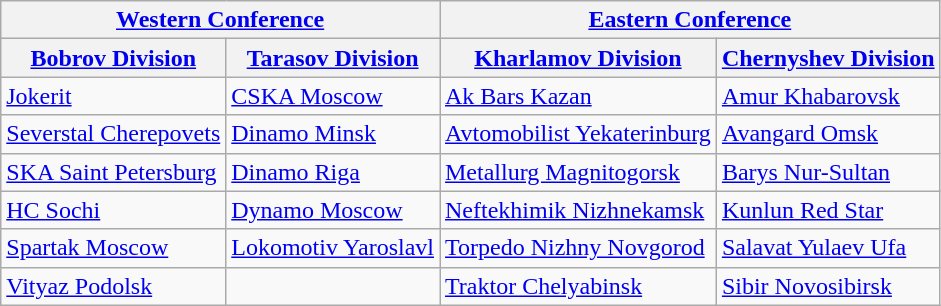<table class="wikitable">
<tr>
<th colspan="2"><a href='#'>Western Conference</a></th>
<th colspan="2"><a href='#'>Eastern Conference</a></th>
</tr>
<tr>
<th><a href='#'>Bobrov Division</a></th>
<th><a href='#'>Tarasov Division</a></th>
<th><a href='#'>Kharlamov Division</a></th>
<th><a href='#'>Chernyshev Division</a></th>
</tr>
<tr>
<td> <a href='#'>Jokerit</a></td>
<td> <a href='#'>CSKA Moscow</a></td>
<td> <a href='#'>Ak Bars Kazan</a></td>
<td> <a href='#'>Amur Khabarovsk</a></td>
</tr>
<tr>
<td> <a href='#'>Severstal Cherepovets</a></td>
<td> <a href='#'>Dinamo Minsk</a></td>
<td> <a href='#'>Avtomobilist Yekaterinburg</a></td>
<td> <a href='#'>Avangard Omsk</a></td>
</tr>
<tr>
<td> <a href='#'>SKA Saint Petersburg</a></td>
<td> <a href='#'>Dinamo Riga</a></td>
<td> <a href='#'>Metallurg Magnitogorsk</a></td>
<td> <a href='#'>Barys Nur-Sultan</a></td>
</tr>
<tr>
<td> <a href='#'>HC Sochi</a></td>
<td> <a href='#'>Dynamo Moscow</a></td>
<td> <a href='#'>Neftekhimik Nizhnekamsk</a></td>
<td> <a href='#'>Kunlun Red Star</a></td>
</tr>
<tr>
<td> <a href='#'>Spartak Moscow</a></td>
<td> <a href='#'>Lokomotiv Yaroslavl</a></td>
<td> <a href='#'>Torpedo Nizhny Novgorod</a></td>
<td> <a href='#'>Salavat Yulaev Ufa</a></td>
</tr>
<tr>
<td> <a href='#'>Vityaz Podolsk</a></td>
<td></td>
<td> <a href='#'>Traktor Chelyabinsk</a></td>
<td> <a href='#'>Sibir Novosibirsk</a></td>
</tr>
</table>
